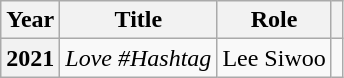<table class="wikitable plainrowheaders">
<tr>
<th scope="col">Year</th>
<th scope="col">Title</th>
<th scope="col">Role</th>
<th scope="col" class="unsortable"></th>
</tr>
<tr>
<th scope="row">2021</th>
<td><em>Love #Hashtag</em></td>
<td>Lee Siwoo</td>
<td style="text-align:center"></td>
</tr>
</table>
